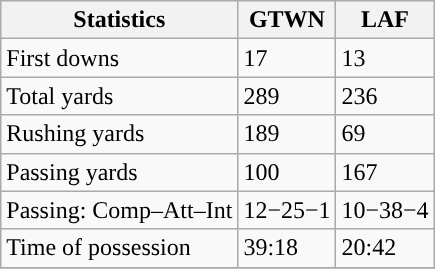<table class="wikitable" style="float: left;">
<tr>
<th>Statistics</th>
<th>GTWN</th>
<th>LAF</th>
</tr>
<tr>
<td>First downs</td>
<td>17</td>
<td>13</td>
</tr>
<tr>
<td>Total yards</td>
<td>289</td>
<td>236</td>
</tr>
<tr>
<td>Rushing yards</td>
<td>189</td>
<td>69</td>
</tr>
<tr>
<td>Passing yards</td>
<td>100</td>
<td>167</td>
</tr>
<tr>
<td>Passing: Comp–Att–Int</td>
<td>12−25−1</td>
<td>10−38−4</td>
</tr>
<tr>
<td>Time of possession</td>
<td>39:18</td>
<td>20:42</td>
</tr>
<tr>
</tr>
</table>
